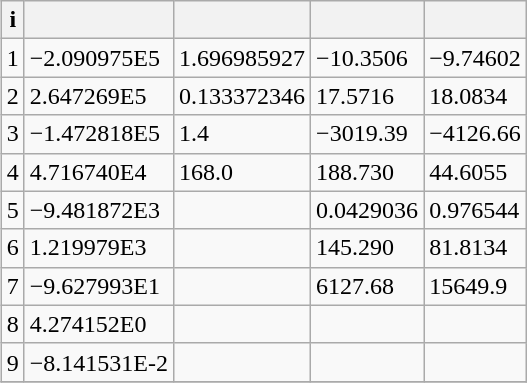<table class="wikitable collapsible collapsed" align="right">
<tr>
<th>i</th>
<th></th>
<th></th>
<th></th>
<th></th>
</tr>
<tr>
<td>1</td>
<td>−2.090975E5</td>
<td>1.696985927</td>
<td>−10.3506</td>
<td>−9.74602</td>
</tr>
<tr>
<td>2</td>
<td>2.647269E5</td>
<td>0.133372346</td>
<td>17.5716</td>
<td>18.0834</td>
</tr>
<tr>
<td>3</td>
<td>−1.472818E5</td>
<td>1.4</td>
<td>−3019.39</td>
<td>−4126.66</td>
</tr>
<tr>
<td>4</td>
<td>4.716740E4</td>
<td>168.0</td>
<td>188.730</td>
<td>44.6055</td>
</tr>
<tr>
<td>5</td>
<td>−9.481872E3</td>
<td></td>
<td>0.0429036</td>
<td>0.976544</td>
</tr>
<tr>
<td>6</td>
<td>1.219979E3</td>
<td></td>
<td>145.290</td>
<td>81.8134</td>
</tr>
<tr>
<td>7</td>
<td>−9.627993E1</td>
<td></td>
<td>6127.68</td>
<td>15649.9</td>
</tr>
<tr>
<td>8</td>
<td>4.274152E0</td>
<td></td>
<td></td>
<td></td>
</tr>
<tr>
<td>9</td>
<td>−8.141531E-2</td>
<td></td>
<td></td>
<td></td>
</tr>
<tr>
</tr>
</table>
